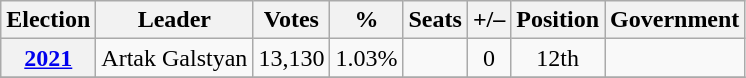<table class="wikitable" style="text-align: center;">
<tr>
<th>Election</th>
<th>Leader</th>
<th>Votes</th>
<th>%</th>
<th>Seats</th>
<th>+/–</th>
<th>Position</th>
<th>Government</th>
</tr>
<tr>
<th rowspan="1"><a href='#'>2021</a></th>
<td rowspan="1">Artak Galstyan</td>
<td rowspan="1">13,130</td>
<td rowspan="1">1.03%</td>
<td rowspan="1"></td>
<td rowspan="1"> 0</td>
<td rowspan="1"> 12th</td>
<td></td>
</tr>
<tr>
</tr>
</table>
